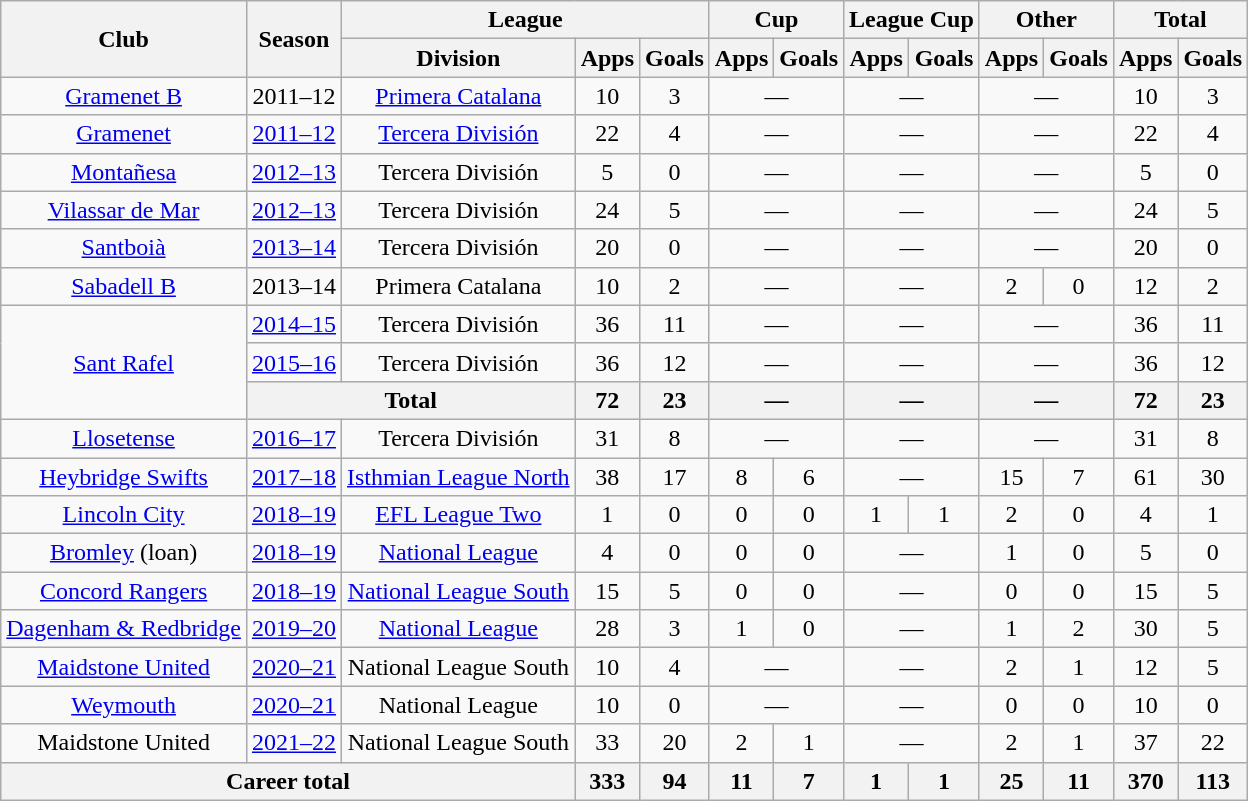<table class="wikitable" style="text-align: center;">
<tr>
<th rowspan="2">Club</th>
<th rowspan="2">Season</th>
<th colspan="3">League</th>
<th colspan="2">Cup</th>
<th colspan="2">League Cup</th>
<th colspan="2">Other</th>
<th colspan="2">Total</th>
</tr>
<tr>
<th>Division</th>
<th>Apps</th>
<th>Goals</th>
<th>Apps</th>
<th>Goals</th>
<th>Apps</th>
<th>Goals</th>
<th>Apps</th>
<th>Goals</th>
<th>Apps</th>
<th>Goals</th>
</tr>
<tr>
<td><a href='#'>Gramenet B</a></td>
<td>2011–12</td>
<td><a href='#'>Primera Catalana</a></td>
<td>10</td>
<td>3</td>
<td colspan="2">—</td>
<td colspan="2">—</td>
<td colspan="2">—</td>
<td>10</td>
<td>3</td>
</tr>
<tr>
<td><a href='#'>Gramenet</a></td>
<td><a href='#'>2011–12</a></td>
<td><a href='#'>Tercera División</a></td>
<td>22</td>
<td>4</td>
<td colspan="2">—</td>
<td colspan="2">—</td>
<td colspan="2">—</td>
<td>22</td>
<td>4</td>
</tr>
<tr>
<td><a href='#'>Montañesa</a></td>
<td><a href='#'>2012–13</a></td>
<td>Tercera División</td>
<td>5</td>
<td>0</td>
<td colspan="2">—</td>
<td colspan="2">—</td>
<td colspan="2">—</td>
<td>5</td>
<td>0</td>
</tr>
<tr>
<td><a href='#'>Vilassar de Mar</a></td>
<td><a href='#'>2012–13</a></td>
<td>Tercera División</td>
<td>24</td>
<td>5</td>
<td colspan="2">—</td>
<td colspan="2">—</td>
<td colspan="2">—</td>
<td>24</td>
<td>5</td>
</tr>
<tr>
<td><a href='#'>Santboià</a></td>
<td><a href='#'>2013–14</a></td>
<td>Tercera División</td>
<td>20</td>
<td>0</td>
<td colspan="2">—</td>
<td colspan="2">—</td>
<td colspan="2">—</td>
<td>20</td>
<td>0</td>
</tr>
<tr>
<td><a href='#'>Sabadell B</a></td>
<td>2013–14</td>
<td>Primera Catalana</td>
<td>10</td>
<td>2</td>
<td colspan="2">—</td>
<td colspan="2">—</td>
<td>2</td>
<td>0</td>
<td>12</td>
<td>2</td>
</tr>
<tr>
<td rowspan="3"><a href='#'>Sant Rafel</a></td>
<td><a href='#'>2014–15</a></td>
<td>Tercera División</td>
<td>36</td>
<td>11</td>
<td colspan="2">—</td>
<td colspan="2">—</td>
<td colspan="2">—</td>
<td>36</td>
<td>11</td>
</tr>
<tr>
<td><a href='#'>2015–16</a></td>
<td>Tercera División</td>
<td>36</td>
<td>12</td>
<td colspan="2">—</td>
<td colspan="2">—</td>
<td colspan="2">—</td>
<td>36</td>
<td>12</td>
</tr>
<tr>
<th colspan="2">Total</th>
<th>72</th>
<th>23</th>
<th colspan="2">—</th>
<th colspan="2">—</th>
<th colspan="2">—</th>
<th>72</th>
<th>23</th>
</tr>
<tr>
<td><a href='#'>Llosetense</a></td>
<td><a href='#'>2016–17</a></td>
<td>Tercera División</td>
<td>31</td>
<td>8</td>
<td colspan="2">—</td>
<td colspan="2">—</td>
<td colspan="2">—</td>
<td>31</td>
<td>8</td>
</tr>
<tr>
<td><a href='#'>Heybridge Swifts</a></td>
<td><a href='#'>2017–18</a></td>
<td><a href='#'>Isthmian League North</a></td>
<td>38</td>
<td>17</td>
<td>8</td>
<td>6</td>
<td colspan="2">—</td>
<td>15</td>
<td>7</td>
<td>61</td>
<td>30</td>
</tr>
<tr>
<td><a href='#'>Lincoln City</a></td>
<td><a href='#'>2018–19</a></td>
<td><a href='#'>EFL League Two</a></td>
<td>1</td>
<td>0</td>
<td>0</td>
<td>0</td>
<td>1</td>
<td>1</td>
<td>2</td>
<td>0</td>
<td>4</td>
<td>1</td>
</tr>
<tr>
<td><a href='#'>Bromley</a> (loan)</td>
<td><a href='#'>2018–19</a></td>
<td><a href='#'>National League</a></td>
<td>4</td>
<td>0</td>
<td>0</td>
<td>0</td>
<td colspan="2">—</td>
<td>1</td>
<td>0</td>
<td>5</td>
<td>0</td>
</tr>
<tr>
<td><a href='#'>Concord Rangers</a></td>
<td><a href='#'>2018–19</a></td>
<td><a href='#'>National League South</a></td>
<td>15</td>
<td>5</td>
<td>0</td>
<td>0</td>
<td colspan="2">—</td>
<td>0</td>
<td>0</td>
<td>15</td>
<td>5</td>
</tr>
<tr>
<td><a href='#'>Dagenham & Redbridge</a></td>
<td><a href='#'>2019–20</a></td>
<td><a href='#'>National League</a></td>
<td>28</td>
<td>3</td>
<td>1</td>
<td>0</td>
<td colspan="2">—</td>
<td>1</td>
<td>2</td>
<td>30</td>
<td>5</td>
</tr>
<tr>
<td><a href='#'>Maidstone United</a></td>
<td><a href='#'>2020–21</a></td>
<td>National League South</td>
<td>10</td>
<td>4</td>
<td colspan="2">—</td>
<td colspan="2">—</td>
<td>2</td>
<td>1</td>
<td>12</td>
<td>5</td>
</tr>
<tr>
<td><a href='#'>Weymouth</a></td>
<td><a href='#'>2020–21</a></td>
<td>National League</td>
<td>10</td>
<td>0</td>
<td colspan="2">—</td>
<td colspan="2">—</td>
<td>0</td>
<td>0</td>
<td>10</td>
<td>0</td>
</tr>
<tr>
<td>Maidstone United</td>
<td><a href='#'>2021–22</a></td>
<td>National League South</td>
<td>33</td>
<td>20</td>
<td>2</td>
<td>1</td>
<td colspan="2">—</td>
<td>2</td>
<td>1</td>
<td>37</td>
<td>22</td>
</tr>
<tr>
<th colspan="3">Career total</th>
<th>333</th>
<th>94</th>
<th>11</th>
<th>7</th>
<th>1</th>
<th>1</th>
<th>25</th>
<th>11</th>
<th>370</th>
<th>113</th>
</tr>
</table>
